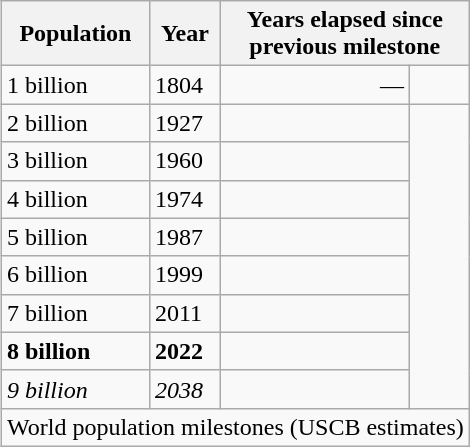<table class="wikitable" style="float:right;clear:right;margin-left:1em;">
<tr>
<th>Population</th>
<th>Year</th>
<th colspan="2">Years elapsed since<br>previous milestone</th>
</tr>
<tr>
<td>1 billion</td>
<td>1804</td>
<td style="text-align:right;">––</td>
<td></td>
</tr>
<tr>
<td>2 billion</td>
<td>1927</td>
<td style="text-align:right;"></td>
</tr>
<tr>
<td>3 billion</td>
<td>1960</td>
<td style="text-align:right;"></td>
</tr>
<tr>
<td>4 billion</td>
<td>1974</td>
<td style="text-align:right;"></td>
</tr>
<tr>
<td>5 billion</td>
<td>1987</td>
<td style="text-align:right;"></td>
</tr>
<tr>
<td>6 billion</td>
<td>1999</td>
<td style="text-align:right;"></td>
</tr>
<tr>
<td>7 billion</td>
<td>2011</td>
<td style="text-align:right;"></td>
</tr>
<tr>
<td><strong>8 billion</strong></td>
<td><strong>2022</strong></td>
<td style="text-align:right;"></td>
</tr>
<tr>
<td><em>9 billion</em></td>
<td><em>2038</em></td>
<td style="text-align:right;"></td>
</tr>
<tr>
<td colspan="4">World population milestones (USCB estimates)</td>
</tr>
</table>
